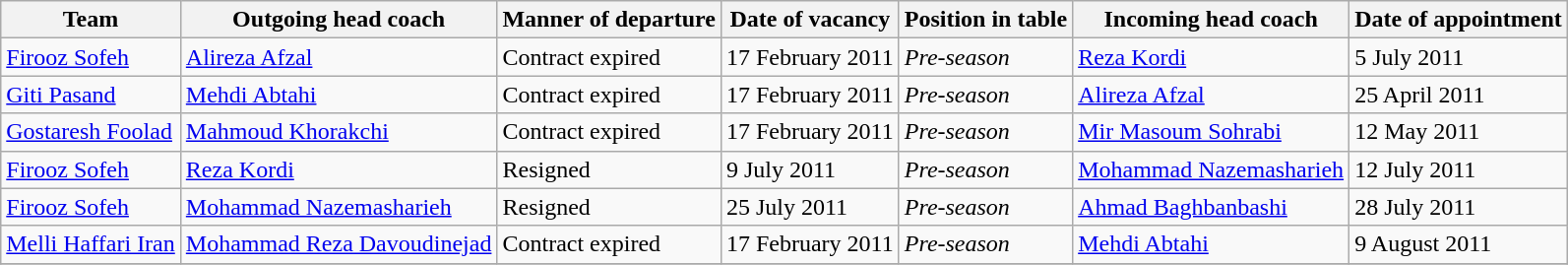<table class="wikitable sortable">
<tr>
<th>Team</th>
<th>Outgoing head coach</th>
<th>Manner of departure</th>
<th>Date of vacancy</th>
<th>Position in table</th>
<th>Incoming head coach</th>
<th>Date of appointment</th>
</tr>
<tr>
<td><a href='#'>Firooz Sofeh</a></td>
<td> <a href='#'>Alireza Afzal</a></td>
<td>Contract expired</td>
<td>17 February 2011</td>
<td><em>Pre-season</em></td>
<td> <a href='#'>Reza Kordi</a></td>
<td>5 July 2011</td>
</tr>
<tr>
<td><a href='#'>Giti Pasand</a></td>
<td> <a href='#'>Mehdi Abtahi</a></td>
<td>Contract expired</td>
<td>17 February 2011</td>
<td><em>Pre-season</em></td>
<td> <a href='#'>Alireza Afzal</a></td>
<td>25 April 2011</td>
</tr>
<tr>
<td><a href='#'>Gostaresh Foolad</a></td>
<td> <a href='#'>Mahmoud Khorakchi</a></td>
<td>Contract expired</td>
<td>17 February 2011</td>
<td><em>Pre-season</em></td>
<td> <a href='#'>Mir Masoum Sohrabi</a></td>
<td>12 May 2011</td>
</tr>
<tr>
<td><a href='#'>Firooz Sofeh</a></td>
<td> <a href='#'>Reza Kordi</a></td>
<td>Resigned</td>
<td>9 July 2011</td>
<td><em>Pre-season</em></td>
<td> <a href='#'>Mohammad Nazemasharieh</a></td>
<td>12 July 2011</td>
</tr>
<tr>
<td><a href='#'>Firooz Sofeh</a></td>
<td> <a href='#'>Mohammad Nazemasharieh</a></td>
<td>Resigned</td>
<td>25 July 2011</td>
<td><em>Pre-season</em></td>
<td> <a href='#'>Ahmad Baghbanbashi</a></td>
<td>28 July 2011</td>
</tr>
<tr>
<td><a href='#'>Melli Haffari Iran</a></td>
<td> <a href='#'>Mohammad Reza Davoudinejad</a></td>
<td>Contract expired</td>
<td>17 February 2011</td>
<td><em>Pre-season</em></td>
<td> <a href='#'>Mehdi Abtahi</a></td>
<td>9 August 2011</td>
</tr>
<tr>
</tr>
</table>
